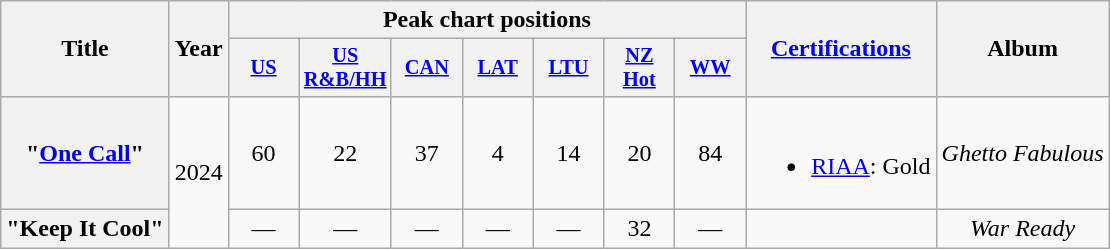<table class="wikitable plainrowheaders" style="text-align:center;">
<tr>
<th scope="col" rowspan="2">Title</th>
<th scope="col" rowspan="2">Year</th>
<th scope="col" colspan="7">Peak chart positions</th>
<th scope="col" rowspan="2"><a href='#'>Certifications</a></th>
<th scope="col" rowspan="2">Album</th>
</tr>
<tr>
<th scope="col" style="width:3em;font-size:85%"><a href='#'>US</a><br></th>
<th scope="col" style="width:3em;font-size:85%"><a href='#'>US<br>R&B/HH</a><br></th>
<th scope="col" style="width:3em;font-size:85%"><a href='#'>CAN</a><br></th>
<th scope="col" style="width:3em;font-size:85%"><a href='#'>LAT</a><br></th>
<th scope="col" style="width:3em;font-size:85%"><a href='#'>LTU</a><br></th>
<th scope="col" style="width:3em;font-size:85%"><a href='#'>NZ<br>Hot</a><br></th>
<th scope="col" style="width:3em;font-size:85%"><a href='#'>WW</a><br></th>
</tr>
<tr>
<th scope="row">"<a href='#'>One Call</a>"</th>
<td rowspan="2">2024</td>
<td>60</td>
<td>22</td>
<td>37</td>
<td>4</td>
<td>14</td>
<td>20</td>
<td>84</td>
<td><br><ul><li><a href='#'>RIAA</a>: Gold</li></ul></td>
<td><em>Ghetto Fabulous</em></td>
</tr>
<tr>
<th scope="row">"Keep It Cool"<br></th>
<td>—</td>
<td>—</td>
<td>—</td>
<td>—</td>
<td>—</td>
<td>32</td>
<td>—</td>
<td></td>
<td><em>War Ready</em></td>
</tr>
</table>
